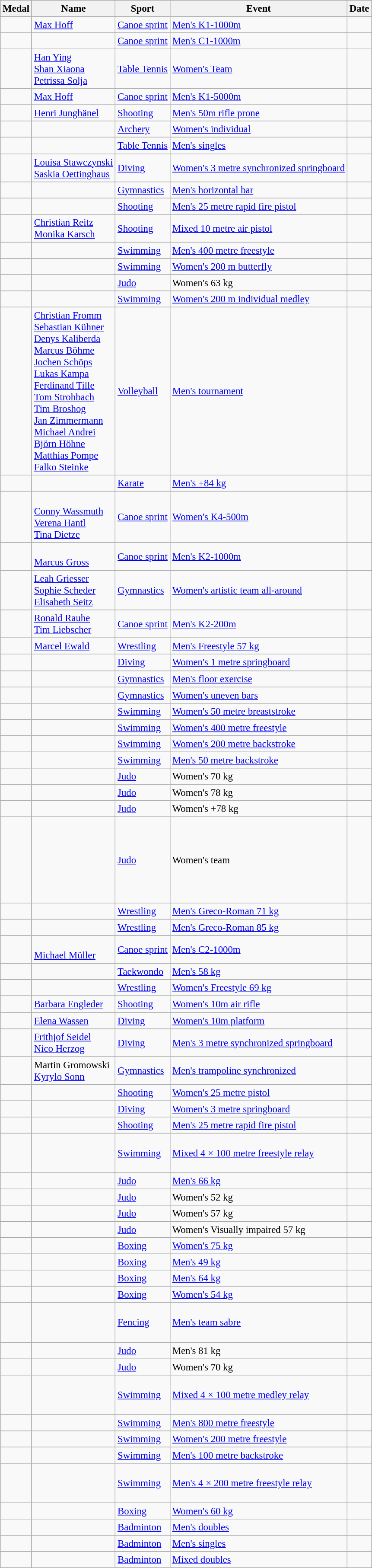<table class="wikitable sortable" style="font-size: 95%;">
<tr>
<th>Medal</th>
<th>Name</th>
<th>Sport</th>
<th>Event</th>
<th>Date</th>
</tr>
<tr>
<td></td>
<td><a href='#'>Max Hoff</a></td>
<td><a href='#'>Canoe sprint</a></td>
<td><a href='#'>Men's K1-1000m</a></td>
<td></td>
</tr>
<tr>
<td></td>
<td></td>
<td><a href='#'>Canoe sprint</a></td>
<td><a href='#'>Men's C1-1000m</a></td>
<td></td>
</tr>
<tr>
<td></td>
<td><a href='#'>Han Ying</a><br><a href='#'>Shan Xiaona</a><br><a href='#'>Petrissa Solja</a></td>
<td><a href='#'>Table Tennis</a></td>
<td><a href='#'>Women's Team</a></td>
<td></td>
</tr>
<tr>
<td></td>
<td><a href='#'>Max Hoff</a></td>
<td><a href='#'>Canoe sprint</a></td>
<td><a href='#'>Men's K1-5000m</a></td>
<td></td>
</tr>
<tr>
<td></td>
<td><a href='#'>Henri Junghänel</a></td>
<td><a href='#'>Shooting</a></td>
<td><a href='#'>Men's 50m rifle prone</a></td>
<td></td>
</tr>
<tr>
<td></td>
<td></td>
<td><a href='#'>Archery</a></td>
<td><a href='#'>Women's individual</a></td>
<td></td>
</tr>
<tr>
<td></td>
<td></td>
<td><a href='#'>Table Tennis</a></td>
<td><a href='#'>Men's singles</a></td>
<td></td>
</tr>
<tr>
<td></td>
<td><a href='#'>Louisa Stawczynski</a> <br> <a href='#'>Saskia Oettinghaus</a></td>
<td><a href='#'>Diving</a></td>
<td><a href='#'>Women's 3 metre synchronized springboard</a></td>
<td></td>
</tr>
<tr>
<td></td>
<td></td>
<td><a href='#'>Gymnastics</a></td>
<td><a href='#'>Men's horizontal bar</a></td>
<td></td>
</tr>
<tr>
<td></td>
<td></td>
<td><a href='#'>Shooting</a></td>
<td><a href='#'>Men's 25 metre rapid fire pistol</a></td>
<td></td>
</tr>
<tr>
<td></td>
<td><a href='#'>Christian Reitz</a> <br> <a href='#'>Monika Karsch</a></td>
<td><a href='#'>Shooting</a></td>
<td><a href='#'>Mixed 10 metre air pistol</a></td>
<td></td>
</tr>
<tr>
<td></td>
<td></td>
<td><a href='#'>Swimming</a></td>
<td><a href='#'>Men's 400 metre freestyle</a></td>
<td></td>
</tr>
<tr>
<td></td>
<td></td>
<td><a href='#'>Swimming</a></td>
<td><a href='#'>Women's 200 m butterfly</a></td>
<td></td>
</tr>
<tr>
<td></td>
<td></td>
<td><a href='#'>Judo</a></td>
<td>Women's 63 kg</td>
<td></td>
</tr>
<tr>
<td></td>
<td></td>
<td><a href='#'>Swimming</a></td>
<td><a href='#'>Women's 200 m individual medley</a></td>
<td></td>
</tr>
<tr>
<td></td>
<td><a href='#'>Christian Fromm</a><br><a href='#'>Sebastian Kühner</a><br><a href='#'>Denys Kaliberda</a><br><a href='#'>Marcus Böhme</a><br><a href='#'>Jochen Schöps</a> <br><a href='#'>Lukas Kampa</a><br><a href='#'>Ferdinand Tille</a><br><a href='#'>Tom Strohbach</a><br><a href='#'>Tim Broshog</a><br><a href='#'>Jan Zimmermann</a><br><a href='#'>Michael Andrei</a><br><a href='#'>Björn Höhne</a> <br><a href='#'>Matthias Pompe</a><br><a href='#'>Falko Steinke</a></td>
<td><a href='#'>Volleyball</a></td>
<td><a href='#'>Men's tournament</a></td>
<td></td>
</tr>
<tr>
<td></td>
<td></td>
<td><a href='#'>Karate</a></td>
<td><a href='#'>Men's +84 kg</a></td>
<td></td>
</tr>
<tr>
<td></td>
<td><br><a href='#'>Conny Wassmuth</a><br><a href='#'>Verena Hantl</a><br><a href='#'>Tina Dietze</a></td>
<td><a href='#'>Canoe sprint</a></td>
<td><a href='#'>Women's K4-500m</a></td>
<td></td>
</tr>
<tr>
<td></td>
<td><br><a href='#'>Marcus Gross</a></td>
<td><a href='#'>Canoe sprint</a></td>
<td><a href='#'>Men's K2-1000m</a></td>
<td></td>
</tr>
<tr>
<td></td>
<td><a href='#'>Leah Griesser</a><br><a href='#'>Sophie Scheder</a><br><a href='#'>Elisabeth Seitz</a></td>
<td><a href='#'>Gymnastics</a></td>
<td><a href='#'>Women's artistic team all-around</a></td>
<td></td>
</tr>
<tr>
<td></td>
<td><a href='#'>Ronald Rauhe</a><br><a href='#'>Tim Liebscher</a></td>
<td><a href='#'>Canoe sprint</a></td>
<td><a href='#'>Men's K2-200m</a></td>
<td></td>
</tr>
<tr>
<td></td>
<td><a href='#'>Marcel Ewald</a></td>
<td><a href='#'>Wrestling</a></td>
<td><a href='#'>Men's Freestyle 57 kg</a></td>
<td></td>
</tr>
<tr>
<td></td>
<td></td>
<td><a href='#'>Diving</a></td>
<td><a href='#'>Women's 1 metre springboard</a></td>
<td></td>
</tr>
<tr>
<td></td>
<td></td>
<td><a href='#'>Gymnastics</a></td>
<td><a href='#'>Men's floor exercise</a></td>
<td></td>
</tr>
<tr>
<td></td>
<td></td>
<td><a href='#'>Gymnastics</a></td>
<td><a href='#'>Women's uneven bars</a></td>
<td></td>
</tr>
<tr>
<td></td>
<td></td>
<td><a href='#'>Swimming</a></td>
<td><a href='#'>Women's 50 metre breaststroke</a></td>
<td></td>
</tr>
<tr>
<td></td>
<td></td>
<td><a href='#'>Swimming</a></td>
<td><a href='#'>Women's 400 metre freestyle</a></td>
<td></td>
</tr>
<tr>
<td></td>
<td></td>
<td><a href='#'>Swimming</a></td>
<td><a href='#'>Women's 200 metre backstroke</a></td>
<td></td>
</tr>
<tr>
<td></td>
<td></td>
<td><a href='#'>Swimming</a></td>
<td><a href='#'>Men's 50 metre backstroke</a></td>
<td></td>
</tr>
<tr>
<td></td>
<td></td>
<td><a href='#'>Judo</a></td>
<td>Women's 70 kg</td>
<td></td>
</tr>
<tr>
<td></td>
<td></td>
<td><a href='#'>Judo</a></td>
<td>Women's 78 kg</td>
<td></td>
</tr>
<tr>
<td></td>
<td></td>
<td><a href='#'>Judo</a></td>
<td>Women's +78 kg</td>
<td></td>
</tr>
<tr>
<td></td>
<td><br><br><br><br><br><br><br></td>
<td><a href='#'>Judo</a></td>
<td>Women's team</td>
<td></td>
</tr>
<tr>
<td></td>
<td></td>
<td><a href='#'>Wrestling</a></td>
<td><a href='#'>Men's Greco-Roman 71 kg</a></td>
<td></td>
</tr>
<tr>
<td></td>
<td></td>
<td><a href='#'>Wrestling</a></td>
<td><a href='#'>Men's Greco-Roman 85 kg</a></td>
<td></td>
</tr>
<tr>
<td></td>
<td><br><a href='#'>Michael Müller</a></td>
<td><a href='#'>Canoe sprint</a></td>
<td><a href='#'>Men's C2-1000m</a></td>
<td></td>
</tr>
<tr>
<td></td>
<td></td>
<td><a href='#'>Taekwondo</a></td>
<td><a href='#'>Men's 58 kg</a></td>
<td></td>
</tr>
<tr>
<td></td>
<td></td>
<td><a href='#'>Wrestling</a></td>
<td><a href='#'>Women's Freestyle 69 kg</a></td>
<td></td>
</tr>
<tr>
<td></td>
<td><a href='#'>Barbara Engleder</a></td>
<td><a href='#'>Shooting</a></td>
<td><a href='#'>Women's 10m air rifle</a></td>
<td></td>
</tr>
<tr>
<td></td>
<td><a href='#'>Elena Wassen</a></td>
<td><a href='#'>Diving</a></td>
<td><a href='#'>Women's 10m platform</a></td>
<td></td>
</tr>
<tr>
<td></td>
<td><a href='#'>Frithjof Seidel</a> <br> <a href='#'>Nico Herzog</a></td>
<td><a href='#'>Diving</a></td>
<td><a href='#'>Men's 3 metre synchronized springboard</a></td>
<td></td>
</tr>
<tr>
<td></td>
<td>Martin Gromowski <br> <a href='#'>Kyrylo Sonn</a></td>
<td><a href='#'>Gymnastics</a></td>
<td><a href='#'>Men's trampoline synchronized</a></td>
<td></td>
</tr>
<tr>
<td></td>
<td></td>
<td><a href='#'>Shooting</a></td>
<td><a href='#'>Women's 25 metre pistol</a></td>
<td></td>
</tr>
<tr>
<td></td>
<td></td>
<td><a href='#'>Diving</a></td>
<td><a href='#'>Women's 3 metre springboard</a></td>
<td></td>
</tr>
<tr>
<td></td>
<td></td>
<td><a href='#'>Shooting</a></td>
<td><a href='#'>Men's 25 metre rapid fire pistol</a></td>
<td></td>
</tr>
<tr>
<td></td>
<td><br><br><br></td>
<td><a href='#'>Swimming</a></td>
<td><a href='#'>Mixed 4 × 100 metre freestyle relay</a></td>
<td></td>
</tr>
<tr>
<td></td>
<td></td>
<td><a href='#'>Judo</a></td>
<td><a href='#'>Men's 66 kg</a></td>
<td></td>
</tr>
<tr>
<td></td>
<td></td>
<td><a href='#'>Judo</a></td>
<td>Women's 52 kg</td>
<td></td>
</tr>
<tr>
<td></td>
<td></td>
<td><a href='#'>Judo</a></td>
<td>Women's 57 kg</td>
<td></td>
</tr>
<tr>
<td></td>
<td></td>
<td><a href='#'>Judo</a></td>
<td>Women's Visually impaired 57 kg</td>
<td></td>
</tr>
<tr>
<td></td>
<td></td>
<td><a href='#'>Boxing</a></td>
<td><a href='#'>Women's 75 kg</a></td>
<td></td>
</tr>
<tr>
<td></td>
<td></td>
<td><a href='#'>Boxing</a></td>
<td><a href='#'>Men's 49 kg</a></td>
<td></td>
</tr>
<tr>
<td></td>
<td></td>
<td><a href='#'>Boxing</a></td>
<td><a href='#'>Men's 64 kg</a></td>
<td></td>
</tr>
<tr>
<td></td>
<td></td>
<td><a href='#'>Boxing</a></td>
<td><a href='#'>Women's 54 kg</a></td>
<td></td>
</tr>
<tr>
<td></td>
<td><br><br><br></td>
<td><a href='#'>Fencing</a></td>
<td><a href='#'>Men's team sabre</a></td>
<td></td>
</tr>
<tr>
<td></td>
<td></td>
<td><a href='#'>Judo</a></td>
<td>Men's 81 kg</td>
<td></td>
</tr>
<tr>
<td></td>
<td></td>
<td><a href='#'>Judo</a></td>
<td>Women's 70 kg</td>
<td></td>
</tr>
<tr>
<td></td>
<td><br><br><br></td>
<td><a href='#'>Swimming</a></td>
<td><a href='#'>Mixed 4 × 100 metre medley relay</a></td>
<td></td>
</tr>
<tr>
<td></td>
<td></td>
<td><a href='#'>Swimming</a></td>
<td><a href='#'>Men's 800 metre freestyle</a></td>
<td></td>
</tr>
<tr>
<td></td>
<td></td>
<td><a href='#'>Swimming</a></td>
<td><a href='#'>Women's 200 metre freestyle</a></td>
<td></td>
</tr>
<tr>
<td></td>
<td></td>
<td><a href='#'>Swimming</a></td>
<td><a href='#'>Men's 100 metre backstroke</a></td>
<td></td>
</tr>
<tr>
<td></td>
<td><br><br><br></td>
<td><a href='#'>Swimming</a></td>
<td><a href='#'>Men's 4 × 200 metre freestyle relay</a></td>
<td></td>
</tr>
<tr>
<td></td>
<td></td>
<td><a href='#'>Boxing</a></td>
<td><a href='#'>Women's 60 kg</a></td>
<td></td>
</tr>
<tr>
<td></td>
<td><br></td>
<td><a href='#'>Badminton</a></td>
<td><a href='#'>Men's doubles</a></td>
<td></td>
</tr>
<tr>
<td></td>
<td></td>
<td><a href='#'>Badminton</a></td>
<td><a href='#'>Men's singles</a></td>
<td></td>
</tr>
<tr>
<td></td>
<td><br></td>
<td><a href='#'>Badminton</a></td>
<td><a href='#'>Mixed doubles</a></td>
<td></td>
</tr>
</table>
